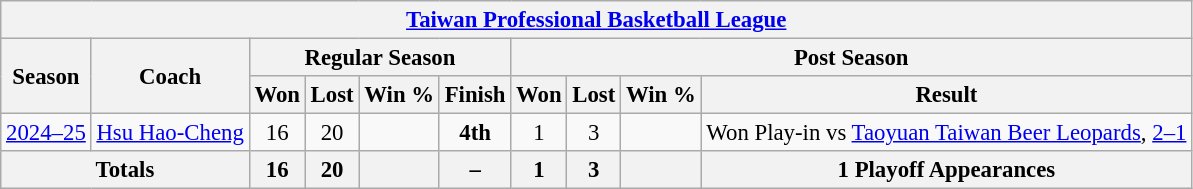<table class="wikitable" style="font-size: 95%; text-align:center;">
<tr>
<th colspan="10"><a href='#'>Taiwan Professional Basketball League</a></th>
</tr>
<tr>
<th rowspan="2">Season</th>
<th rowspan="2">Coach</th>
<th colspan="4">Regular Season</th>
<th colspan="4">Post Season</th>
</tr>
<tr>
<th>Won</th>
<th>Lost</th>
<th>Win %</th>
<th>Finish</th>
<th>Won</th>
<th>Lost</th>
<th>Win %</th>
<th>Result</th>
</tr>
<tr>
<td><a href='#'>2024–25</a></td>
<td><a href='#'>Hsu Hao-Cheng</a></td>
<td>16</td>
<td>20</td>
<td></td>
<td><strong>4th</strong></td>
<td>1</td>
<td>3</td>
<td></td>
<td>Won Play-in vs <a href='#'>Taoyuan Taiwan Beer Leopards</a>, <a href='#'>2–1</a></td>
</tr>
<tr>
<th colspan="2">Totals</th>
<th>16</th>
<th>20</th>
<th></th>
<th>–</th>
<th>1</th>
<th>3</th>
<th></th>
<th>1 Playoff Appearances</th>
</tr>
</table>
